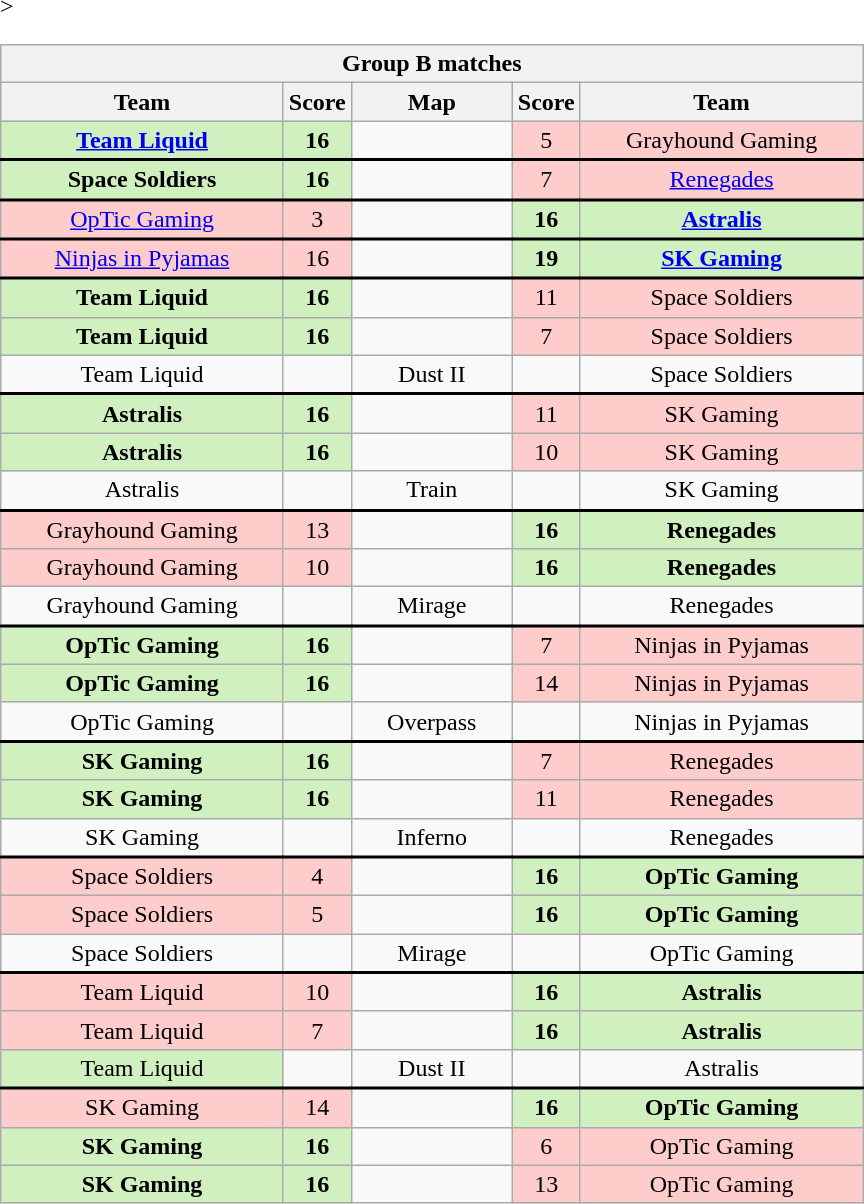<table class="wikitable" style="text-align: center;">
<tr>
<th colspan=5>Group B matches</th>
</tr>
<tr <noinclude>>
<th width="181px">Team</th>
<th width="20px">Score</th>
<th width="100px">Map</th>
<th width="20px">Score</th>
<th width="181px">Team</noinclude></th>
</tr>
<tr style="text-align:center;border-width:0 0 2px 0; border-style:solid;border-color:black;">
<td style="background: #D0F0C0;"><strong><a href='#'>Team Liquid</a></strong></td>
<td style="background: #D0F0C0;"><strong>16</strong></td>
<td></td>
<td style="background: #FFCCCC;">5</td>
<td style="background: #FFCCCC;">Grayhound Gaming</td>
</tr>
<tr style="text-align:center;border-width:0 0 2px 0; border-style:solid;border-color:black;">
<td style="background: #D0F0C0;"><strong>Space Soldiers</strong></td>
<td style="background: #D0F0C0;"><strong>16</strong></td>
<td></td>
<td style="background: #FFCCCC;">7</td>
<td style="background: #FFCCCC;"><a href='#'>Renegades</a></td>
</tr>
<tr style="text-align:center;border-width:0 0 2px 0; border-style:solid;border-color:black;">
<td style="background: #FFCCCC;"><a href='#'>OpTic Gaming</a></td>
<td style="background: #FFCCCC;">3</td>
<td></td>
<td style="background: #D0F0C0;"><strong>16</strong></td>
<td style="background: #D0F0C0;"><strong><a href='#'>Astralis</a></strong></td>
</tr>
<tr style="text-align:center;border-width:0 0 2px 0; border-style:solid;border-color:black;">
<td style="background: #FFCCCC;"><a href='#'>Ninjas in Pyjamas</a></td>
<td style="background: #FFCCCC;">16</td>
<td></td>
<td style="background: #D0F0C0;"><strong>19</strong></td>
<td style="background: #D0F0C0;"><strong><a href='#'>SK Gaming</a></strong></td>
</tr>
<tr>
<td style="background: #D0F0C0;"><strong>Team Liquid</strong></td>
<td style="background: #D0F0C0;"><strong>16</strong></td>
<td></td>
<td style="background: #FFCCCC;">11</td>
<td style="background: #FFCCCC;">Space Soldiers</td>
</tr>
<tr>
<td style="background: #D0F0C0;"><strong>Team Liquid</strong></td>
<td style="background: #D0F0C0;"><strong>16</strong></td>
<td></td>
<td style="background: #FFCCCC;">7</td>
<td style="background: #FFCCCC;">Space Soldiers</td>
</tr>
<tr style="text-align:center;border-width:0 0 2px 0; border-style:solid;border-color:black;">
<td>Team Liquid</td>
<td></td>
<td>Dust II</td>
<td></td>
<td>Space Soldiers</td>
</tr>
<tr>
<td style="background: #D0F0C0;"><strong>Astralis</strong></td>
<td style="background: #D0F0C0;"><strong>16</strong></td>
<td></td>
<td style="background: #FFCCCC;">11</td>
<td style="background: #FFCCCC;">SK Gaming</td>
</tr>
<tr>
<td style="background: #D0F0C0;"><strong>Astralis</strong></td>
<td style="background: #D0F0C0;"><strong>16</strong></td>
<td></td>
<td style="background: #FFCCCC;">10</td>
<td style="background: #FFCCCC;">SK Gaming</td>
</tr>
<tr style="text-align:center;border-width:0 0 2px 0; border-style:solid;border-color:black;">
<td>Astralis</td>
<td></td>
<td>Train</td>
<td></td>
<td>SK Gaming</td>
</tr>
<tr>
<td style="background: #FFCCCC;">Grayhound Gaming</td>
<td style="background: #FFCCCC;">13</td>
<td></td>
<td style="background: #D0F0C0;"><strong>16</strong></td>
<td style="background: #D0F0C0;"><strong>Renegades</strong></td>
</tr>
<tr>
<td style="background: #FFCCCC;">Grayhound Gaming</td>
<td style="background: #FFCCCC;">10</td>
<td></td>
<td style="background: #D0F0C0;"><strong>16</strong></td>
<td style="background: #D0F0C0;"><strong>Renegades</strong></td>
</tr>
<tr style="text-align:center;border-width:0 0 2px 0; border-style:solid;border-color:black;">
<td>Grayhound Gaming</td>
<td></td>
<td>Mirage</td>
<td></td>
<td>Renegades</td>
</tr>
<tr>
<td style="background: #D0F0C0;"><strong>OpTic Gaming</strong></td>
<td style="background: #D0F0C0;"><strong>16</strong></td>
<td></td>
<td style="background: #FFCCCC;">7</td>
<td style="background: #FFCCCC;">Ninjas in Pyjamas</td>
</tr>
<tr>
<td style="background: #D0F0C0;"><strong>OpTic Gaming</strong></td>
<td style="background: #D0F0C0;"><strong>16</strong></td>
<td></td>
<td style="background: #FFCCCC;">14</td>
<td style="background: #FFCCCC;">Ninjas in Pyjamas</td>
</tr>
<tr style="text-align:center;border-width:0 0 2px 0; border-style:solid;border-color:black;">
<td>OpTic Gaming</td>
<td></td>
<td>Overpass</td>
<td></td>
<td>Ninjas in Pyjamas</td>
</tr>
<tr>
<td style="background: #D0F0C0;"><strong>SK Gaming</strong></td>
<td style="background: #D0F0C0;"><strong>16</strong></td>
<td></td>
<td style="background: #FFCCCC;">7</td>
<td style="background: #FFCCCC;">Renegades</td>
</tr>
<tr>
<td style="background: #D0F0C0;"><strong>SK Gaming</strong></td>
<td style="background: #D0F0C0;"><strong>16</strong></td>
<td></td>
<td style="background: #FFCCCC;">11</td>
<td style="background: #FFCCCC;">Renegades</td>
</tr>
<tr style="text-align:center;border-width:0 0 2px 0; border-style:solid;border-color:black;">
<td>SK Gaming</td>
<td></td>
<td>Inferno</td>
<td></td>
<td>Renegades</td>
</tr>
<tr>
<td style="background: #FFCCCC;">Space Soldiers</td>
<td style="background: #FFCCCC;">4</td>
<td></td>
<td style="background: #D0F0C0;"><strong>16</strong></td>
<td style="background: #D0F0C0;"><strong>OpTic Gaming</strong></td>
</tr>
<tr>
<td style="background: #FFCCCC;">Space Soldiers</td>
<td style="background: #FFCCCC;">5</td>
<td></td>
<td style="background: #D0F0C0;"><strong>16</strong></td>
<td style="background: #D0F0C0;"><strong>OpTic Gaming</strong></td>
</tr>
<tr style="text-align:center;border-width:0 0 2px 0; border-style:solid;border-color:black;">
<td>Space Soldiers</td>
<td></td>
<td>Mirage</td>
<td></td>
<td>OpTic Gaming</td>
</tr>
<tr>
<td style="background: #FFCCCC;">Team Liquid</td>
<td style="background: #FFCCCC;">10</td>
<td></td>
<td style="background: #D0F0C0;"><strong>16</strong></td>
<td style="background: #D0F0C0;"><strong>Astralis</strong></td>
</tr>
<tr>
<td style="background: #FFCCCC;">Team Liquid</td>
<td style="background: #FFCCCC;">7</td>
<td></td>
<td style="background: #D0F0C0;"><strong>16</strong></td>
<td style="background: #D0F0C0;"><strong>Astralis</strong></td>
</tr>
<tr style="text-align:center;border-width:0 0 2px 0; border-style:solid;border-color:black;">
<td style="background: #D0F0C0;">Team Liquid</td>
<td></td>
<td>Dust II</td>
<td></td>
<td>Astralis</td>
</tr>
<tr>
<td style="background: #FFCCCC;">SK Gaming</td>
<td style="background: #FFCCCC;">14</td>
<td></td>
<td style="background: #D0F0C0;"><strong>16</strong></td>
<td style="background: #D0F0C0;"><strong>OpTic Gaming</strong></td>
</tr>
<tr>
<td style="background: #D0F0C0;"><strong>SK Gaming</strong></td>
<td style="background: #D0F0C0;"><strong>16</strong></td>
<td></td>
<td style="background: #FFCCCC;">6</td>
<td style="background: #FFCCCC;">OpTic Gaming</td>
</tr>
<tr>
<td style="background: #D0F0C0;"><strong>SK Gaming</strong></td>
<td style="background: #D0F0C0;"><strong>16</strong></td>
<td></td>
<td style="background: #FFCCCC;">13</td>
<td style="background: #FFCCCC;">OpTic Gaming</td>
</tr>
</table>
